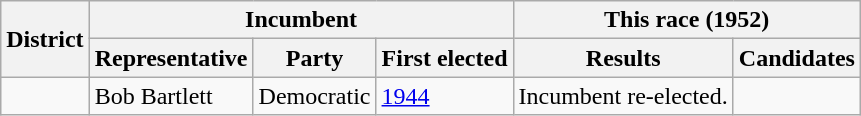<table class=wikitable>
<tr>
<th rowspan=2>District</th>
<th colspan=3>Incumbent</th>
<th colspan=2>This race (1952)</th>
</tr>
<tr>
<th>Representative</th>
<th>Party</th>
<th>First elected</th>
<th>Results</th>
<th>Candidates</th>
</tr>
<tr>
<td></td>
<td>Bob Bartlett</td>
<td>Democratic</td>
<td><a href='#'>1944</a></td>
<td>Incumbent re-elected.</td>
<td nowrap></td>
</tr>
</table>
